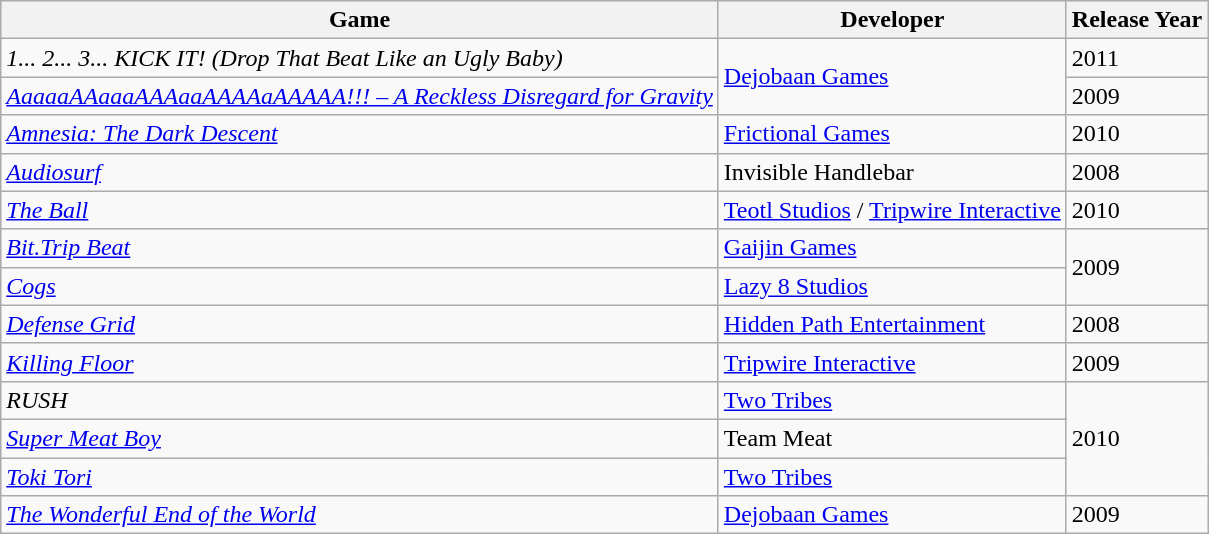<table class="wikitable sortable">
<tr>
<th>Game</th>
<th>Developer</th>
<th>Release Year</th>
</tr>
<tr>
<td><em>1... 2... 3... KICK IT! (Drop That Beat Like an Ugly Baby)</em></td>
<td rowspan="2"><a href='#'>Dejobaan Games</a></td>
<td>2011</td>
</tr>
<tr>
<td><em><a href='#'>AaaaaAAaaaAAAaaAAAAaAAAAA!!! – A Reckless Disregard for Gravity</a></em></td>
<td>2009</td>
</tr>
<tr>
<td><em><a href='#'>Amnesia: The Dark Descent</a></em></td>
<td><a href='#'>Frictional Games</a></td>
<td>2010</td>
</tr>
<tr>
<td><em><a href='#'>Audiosurf</a></em></td>
<td>Invisible Handlebar</td>
<td>2008</td>
</tr>
<tr>
<td><em><a href='#'>The Ball</a></em></td>
<td><a href='#'>Teotl Studios</a> / <a href='#'>Tripwire Interactive</a></td>
<td>2010</td>
</tr>
<tr>
<td><em><a href='#'>Bit.Trip Beat</a></em></td>
<td><a href='#'>Gaijin Games</a></td>
<td rowspan="2">2009</td>
</tr>
<tr>
<td><em><a href='#'>Cogs</a></em></td>
<td><a href='#'>Lazy 8 Studios</a></td>
</tr>
<tr>
<td><em><a href='#'>Defense Grid</a></em></td>
<td><a href='#'>Hidden Path Entertainment</a></td>
<td>2008</td>
</tr>
<tr>
<td><em><a href='#'>Killing Floor</a></em></td>
<td><a href='#'>Tripwire Interactive</a></td>
<td>2009</td>
</tr>
<tr>
<td><em>RUSH</em></td>
<td><a href='#'>Two Tribes</a></td>
<td rowspan="3">2010</td>
</tr>
<tr>
<td><em><a href='#'>Super Meat Boy</a></em></td>
<td>Team Meat</td>
</tr>
<tr>
<td><em><a href='#'>Toki Tori</a></em></td>
<td><a href='#'>Two Tribes</a></td>
</tr>
<tr>
<td><em><a href='#'>The Wonderful End of the World</a></em></td>
<td><a href='#'>Dejobaan Games</a></td>
<td>2009</td>
</tr>
</table>
